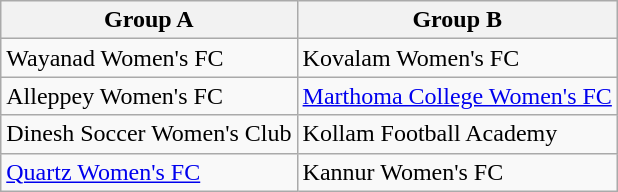<table class="wikitable" style="text-align:center;">
<tr>
<th>Group A</th>
<th>Group B</th>
</tr>
<tr>
<td style="text-align:left;">Wayanad Women's FC</td>
<td style="text-align:left;">Kovalam Women's FC</td>
</tr>
<tr>
<td style="text-align:left;">Alleppey Women's FC</td>
<td style="text-align:left;"><a href='#'>Marthoma College Women's FC</a></td>
</tr>
<tr>
<td style="text-align:left;">Dinesh Soccer Women's Club</td>
<td style="text-align:left;">Kollam Football Academy</td>
</tr>
<tr>
<td style="text-align:left;"><a href='#'>Quartz Women's FC</a></td>
<td style="text-align:left;">Kannur Women's FC</td>
</tr>
</table>
